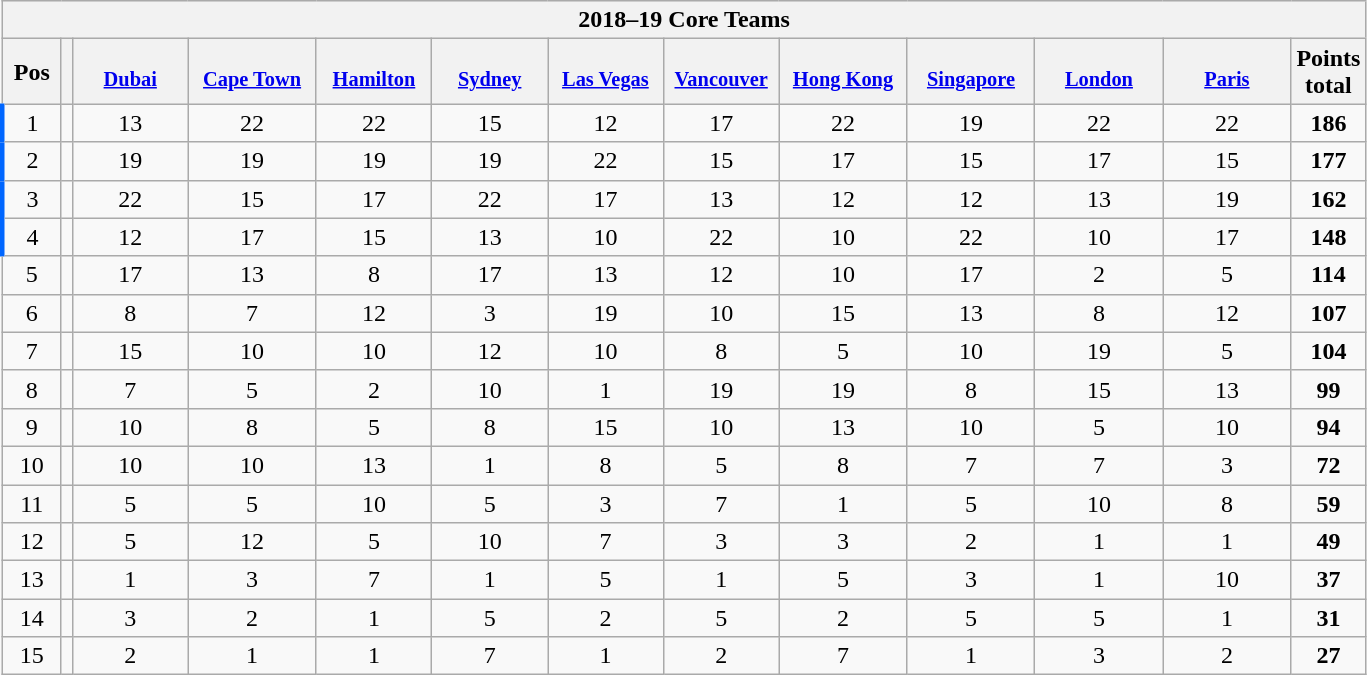<table class="wikitable" style="text-align:center">
<tr bgcolor="#efefef">
<th colspan=13 style="border-right:0px;";>2018–19 Core Teams</th>
</tr>
<tr bgcolor="#efefef" style="vertical-align:top;">
<th style="width:2em; vertical-align:middle;">Pos</th>
<th></th>
<th style="width:5.2em; font-size:85%;"><br><a href='#'>Dubai</a></th>
<th style="width:5.8em; font-size:85%;"><br><a href='#'>Cape Town</a></th>
<th style="width:5.2em; font-size:85%;"><br><a href='#'>Hamilton</a></th>
<th style="width:5.2em; font-size:85%;"><br><a href='#'>Sydney</a></th>
<th style="width:5.2em; font-size:85%;"><br><a href='#'>Las Vegas</a></th>
<th style="width:5.2em; font-size:85%;"><br><a href='#'>Vancouver</a></th>
<th style="width:5.8em; font-size:85%;"><br><a href='#'>Hong Kong</a></th>
<th style="width:5.8em; font-size:85%;"><br><a href='#'>Singapore</a></th>
<th style="width:5.8em; font-size:85%;"><br><a href='#'>London</a></th>
<th style="width:5.8em; font-size:85%;"><br><a href='#'>Paris</a></th>
<th>Points<br>total</th>
</tr>
<tr style="border-left:3px solid #06f;">
<td>1</td>
<td align=left></td>
<td>13</td>
<td>22</td>
<td>22</td>
<td>15</td>
<td>12</td>
<td>17</td>
<td>22</td>
<td>19</td>
<td>22</td>
<td>22</td>
<td><strong>186</strong></td>
</tr>
<tr style="border-left:3px solid #06f;">
<td>2</td>
<td align=left></td>
<td>19</td>
<td>19</td>
<td>19</td>
<td>19</td>
<td>22</td>
<td>15</td>
<td>17</td>
<td>15</td>
<td>17</td>
<td>15</td>
<td><strong>177</strong></td>
</tr>
<tr style="border-left:3px solid #06f;">
<td>3</td>
<td align=left></td>
<td>22</td>
<td>15</td>
<td>17</td>
<td>22</td>
<td>17</td>
<td>13</td>
<td>12</td>
<td>12</td>
<td>13</td>
<td>19</td>
<td><strong>162</strong></td>
</tr>
<tr style="border-left:3px solid #06f;">
<td>4</td>
<td align=left></td>
<td>12</td>
<td>17</td>
<td>15</td>
<td>13</td>
<td>10</td>
<td>22</td>
<td>10</td>
<td>22</td>
<td>10</td>
<td>17</td>
<td><strong>148</strong></td>
</tr>
<tr>
<td>5</td>
<td align=left></td>
<td>17</td>
<td>13</td>
<td>8</td>
<td>17</td>
<td>13</td>
<td>12</td>
<td>10</td>
<td>17</td>
<td>2</td>
<td>5</td>
<td><strong>114</strong></td>
</tr>
<tr>
<td>6</td>
<td align=left></td>
<td>8</td>
<td>7</td>
<td>12</td>
<td>3</td>
<td>19</td>
<td>10</td>
<td>15</td>
<td>13</td>
<td>8</td>
<td>12</td>
<td><strong>107</strong></td>
</tr>
<tr>
<td>7</td>
<td align=left></td>
<td>15</td>
<td>10</td>
<td>10</td>
<td>12</td>
<td>10</td>
<td>8</td>
<td>5</td>
<td>10</td>
<td>19</td>
<td>5</td>
<td><strong>104</strong></td>
</tr>
<tr>
<td>8</td>
<td align=left></td>
<td>7</td>
<td>5</td>
<td>2</td>
<td>10</td>
<td>1</td>
<td>19</td>
<td>19</td>
<td>8</td>
<td>15</td>
<td>13</td>
<td><strong>99</strong></td>
</tr>
<tr>
<td>9</td>
<td align=left></td>
<td>10</td>
<td>8</td>
<td>5</td>
<td>8</td>
<td>15</td>
<td>10</td>
<td>13</td>
<td>10</td>
<td>5</td>
<td>10</td>
<td><strong>94</strong></td>
</tr>
<tr>
<td>10</td>
<td align=left><s></s></td>
<td>10</td>
<td>10</td>
<td>13</td>
<td>1</td>
<td>8</td>
<td>5</td>
<td>8</td>
<td>7</td>
<td>7</td>
<td>3</td>
<td><strong>72</strong></td>
</tr>
<tr>
<td>11</td>
<td align=left></td>
<td>5</td>
<td>5</td>
<td>10</td>
<td>5</td>
<td>3</td>
<td>7</td>
<td>1</td>
<td>5</td>
<td>10</td>
<td>8</td>
<td><strong>59</strong></td>
</tr>
<tr>
<td>12</td>
<td align=left></td>
<td>5</td>
<td>12</td>
<td>5</td>
<td>10</td>
<td>7</td>
<td>3</td>
<td>3</td>
<td>2</td>
<td>1</td>
<td>1</td>
<td><strong>49</strong></td>
</tr>
<tr>
<td>13</td>
<td align=left></td>
<td>1</td>
<td>3</td>
<td>7</td>
<td>1</td>
<td>5</td>
<td>1</td>
<td>5</td>
<td>3</td>
<td>1</td>
<td>10</td>
<td><strong>37</strong></td>
</tr>
<tr>
<td>14</td>
<td align=left><s></s></td>
<td>3</td>
<td>2</td>
<td>1</td>
<td>5</td>
<td>2</td>
<td>5</td>
<td>2</td>
<td>5</td>
<td>5</td>
<td>1</td>
<td><strong>31</strong></td>
</tr>
<tr>
<td>15</td>
<td align=left></td>
<td>2</td>
<td>1</td>
<td>1</td>
<td>7</td>
<td>1</td>
<td>2</td>
<td>7</td>
<td>1</td>
<td>3</td>
<td>2</td>
<td><strong>27</strong></td>
</tr>
</table>
